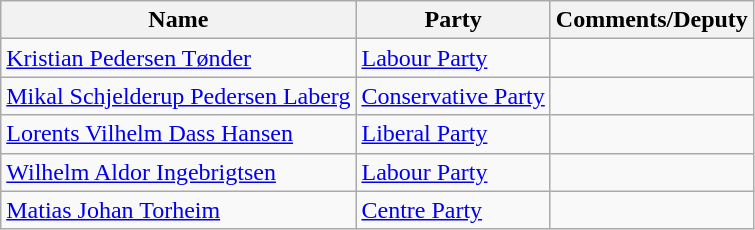<table class="wikitable">
<tr>
<th>Name</th>
<th>Party</th>
<th>Comments/Deputy</th>
</tr>
<tr>
<td><a href='#'>Kristian Pedersen Tønder</a></td>
<td><a href='#'>Labour Party</a></td>
<td></td>
</tr>
<tr>
<td><a href='#'>Mikal Schjelderup Pedersen Laberg</a></td>
<td><a href='#'>Conservative Party</a></td>
<td></td>
</tr>
<tr>
<td><a href='#'>Lorents Vilhelm Dass Hansen</a></td>
<td><a href='#'>Liberal Party</a></td>
<td></td>
</tr>
<tr>
<td><a href='#'>Wilhelm Aldor Ingebrigtsen</a></td>
<td><a href='#'>Labour Party</a></td>
<td></td>
</tr>
<tr>
<td><a href='#'>Matias Johan Torheim</a></td>
<td><a href='#'>Centre Party</a></td>
<td></td>
</tr>
</table>
